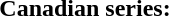<table style="width:100%;">
<tr>
<th colspan="3">Canadian series:</th>
</tr>
</table>
